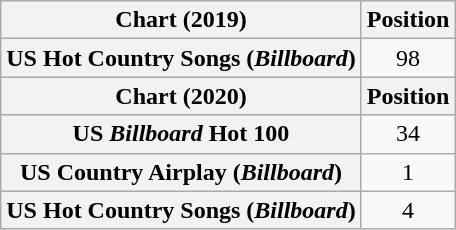<table class="wikitable plainrowheaders" style="text-align:center">
<tr>
<th scope="col">Chart (2019)</th>
<th scope="col">Position</th>
</tr>
<tr>
<th scope="row">US Hot Country Songs (<em>Billboard</em>)</th>
<td>98</td>
</tr>
<tr>
<th scope="col">Chart (2020)</th>
<th scope="col">Position</th>
</tr>
<tr>
<th scope="row">US <em>Billboard</em> Hot 100</th>
<td>34</td>
</tr>
<tr>
<th scope="row">US Country Airplay (<em>Billboard</em>)</th>
<td>1</td>
</tr>
<tr>
<th scope="row">US Hot Country Songs (<em>Billboard</em>)</th>
<td>4</td>
</tr>
</table>
